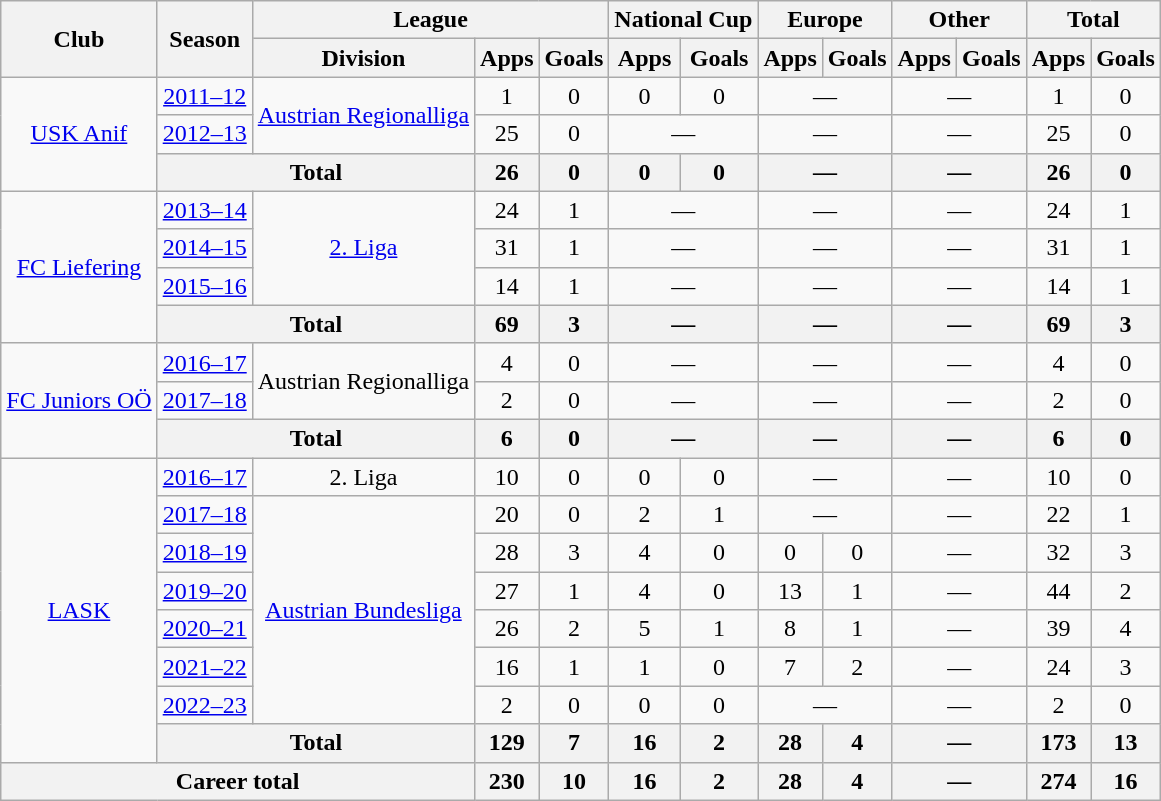<table class="wikitable" style="text-align:center">
<tr>
<th rowspan="2">Club</th>
<th rowspan="2">Season</th>
<th colspan="3">League</th>
<th colspan="2">National Cup</th>
<th colspan="2">Europe</th>
<th colspan="2">Other</th>
<th colspan="2">Total</th>
</tr>
<tr>
<th>Division</th>
<th>Apps</th>
<th>Goals</th>
<th>Apps</th>
<th>Goals</th>
<th>Apps</th>
<th>Goals</th>
<th>Apps</th>
<th>Goals</th>
<th>Apps</th>
<th>Goals</th>
</tr>
<tr>
<td rowspan="3"><a href='#'>USK Anif</a></td>
<td><a href='#'>2011–12</a></td>
<td rowspan="2"><a href='#'>Austrian Regionalliga</a></td>
<td>1</td>
<td>0</td>
<td>0</td>
<td>0</td>
<td colspan="2">—</td>
<td colspan="2">—</td>
<td>1</td>
<td>0</td>
</tr>
<tr>
<td><a href='#'>2012–13</a></td>
<td>25</td>
<td>0</td>
<td colspan="2">—</td>
<td colspan="2">—</td>
<td colspan="2">—</td>
<td>25</td>
<td>0</td>
</tr>
<tr>
<th colspan="2">Total</th>
<th>26</th>
<th>0</th>
<th>0</th>
<th>0</th>
<th colspan="2">—</th>
<th colspan="2">—</th>
<th>26</th>
<th>0</th>
</tr>
<tr>
<td rowspan="4"><a href='#'>FC Liefering</a></td>
<td><a href='#'>2013–14</a></td>
<td rowspan="3"><a href='#'>2. Liga</a></td>
<td>24</td>
<td>1</td>
<td colspan="2">—</td>
<td colspan="2">—</td>
<td colspan="2">—</td>
<td>24</td>
<td>1</td>
</tr>
<tr>
<td><a href='#'>2014–15</a></td>
<td>31</td>
<td>1</td>
<td colspan="2">—</td>
<td colspan="2">—</td>
<td colspan="2">—</td>
<td>31</td>
<td>1</td>
</tr>
<tr>
<td><a href='#'>2015–16</a></td>
<td>14</td>
<td>1</td>
<td colspan="2">—</td>
<td colspan="2">—</td>
<td colspan="2">—</td>
<td>14</td>
<td>1</td>
</tr>
<tr>
<th colspan="2">Total</th>
<th>69</th>
<th>3</th>
<th colspan="2">—</th>
<th colspan="2">—</th>
<th colspan="2">—</th>
<th>69</th>
<th>3</th>
</tr>
<tr>
<td rowspan="3"><a href='#'>FC Juniors OÖ</a></td>
<td><a href='#'>2016–17</a></td>
<td rowspan="2">Austrian Regionalliga</td>
<td>4</td>
<td>0</td>
<td colspan="2">—</td>
<td colspan="2">—</td>
<td colspan="2">—</td>
<td>4</td>
<td>0</td>
</tr>
<tr>
<td><a href='#'>2017–18</a></td>
<td>2</td>
<td>0</td>
<td colspan="2">—</td>
<td colspan="2">—</td>
<td colspan="2">—</td>
<td>2</td>
<td>0</td>
</tr>
<tr>
<th colspan="2">Total</th>
<th>6</th>
<th>0</th>
<th colspan="2">—</th>
<th colspan="2">—</th>
<th colspan="2">—</th>
<th>6</th>
<th>0</th>
</tr>
<tr>
<td rowspan="8"><a href='#'>LASK</a></td>
<td><a href='#'>2016–17</a></td>
<td>2. Liga</td>
<td>10</td>
<td>0</td>
<td>0</td>
<td>0</td>
<td colspan="2">—</td>
<td colspan="2">—</td>
<td>10</td>
<td>0</td>
</tr>
<tr>
<td><a href='#'>2017–18</a></td>
<td rowspan="6"><a href='#'>Austrian Bundesliga</a></td>
<td>20</td>
<td>0</td>
<td>2</td>
<td>1</td>
<td colspan="2">—</td>
<td colspan="2">—</td>
<td>22</td>
<td>1</td>
</tr>
<tr>
<td><a href='#'>2018–19</a></td>
<td>28</td>
<td>3</td>
<td>4</td>
<td>0</td>
<td>0</td>
<td>0</td>
<td colspan="2">—</td>
<td>32</td>
<td>3</td>
</tr>
<tr>
<td><a href='#'>2019–20</a></td>
<td>27</td>
<td>1</td>
<td>4</td>
<td>0</td>
<td>13</td>
<td>1</td>
<td colspan="2">—</td>
<td>44</td>
<td>2</td>
</tr>
<tr>
<td><a href='#'>2020–21</a></td>
<td>26</td>
<td>2</td>
<td>5</td>
<td>1</td>
<td>8</td>
<td>1</td>
<td colspan="2">—</td>
<td>39</td>
<td>4</td>
</tr>
<tr>
<td><a href='#'>2021–22</a></td>
<td>16</td>
<td>1</td>
<td>1</td>
<td>0</td>
<td>7</td>
<td>2</td>
<td colspan="2">—</td>
<td>24</td>
<td>3</td>
</tr>
<tr>
<td><a href='#'>2022–23</a></td>
<td>2</td>
<td>0</td>
<td>0</td>
<td>0</td>
<td colspan="2">—</td>
<td colspan="2">—</td>
<td>2</td>
<td>0</td>
</tr>
<tr>
<th colspan="2">Total</th>
<th>129</th>
<th>7</th>
<th>16</th>
<th>2</th>
<th>28</th>
<th>4</th>
<th colspan="2">—</th>
<th>173</th>
<th>13</th>
</tr>
<tr>
<th colspan="3">Career total</th>
<th>230</th>
<th>10</th>
<th>16</th>
<th>2</th>
<th>28</th>
<th>4</th>
<th colspan="2">—</th>
<th>274</th>
<th>16</th>
</tr>
</table>
